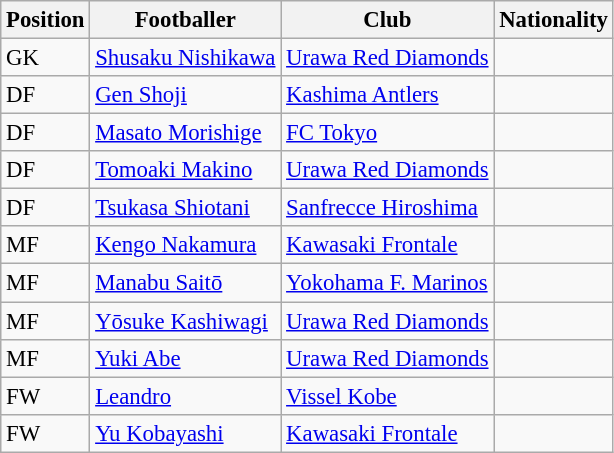<table class="wikitable" style="font-size: 95%;">
<tr>
<th>Position</th>
<th>Footballer</th>
<th>Club</th>
<th>Nationality</th>
</tr>
<tr>
<td>GK</td>
<td><a href='#'>Shusaku Nishikawa</a></td>
<td><a href='#'>Urawa Red Diamonds</a></td>
<td></td>
</tr>
<tr>
<td>DF</td>
<td><a href='#'>Gen Shoji</a></td>
<td><a href='#'>Kashima Antlers</a></td>
<td></td>
</tr>
<tr>
<td>DF</td>
<td><a href='#'>Masato Morishige</a></td>
<td><a href='#'>FC Tokyo</a></td>
<td></td>
</tr>
<tr>
<td>DF</td>
<td><a href='#'>Tomoaki Makino</a></td>
<td><a href='#'>Urawa Red Diamonds</a></td>
<td></td>
</tr>
<tr>
<td>DF</td>
<td><a href='#'>Tsukasa Shiotani</a></td>
<td><a href='#'>Sanfrecce Hiroshima</a></td>
<td></td>
</tr>
<tr>
<td>MF</td>
<td><a href='#'>Kengo Nakamura</a></td>
<td><a href='#'>Kawasaki Frontale</a></td>
<td></td>
</tr>
<tr>
<td>MF</td>
<td><a href='#'>Manabu Saitō</a></td>
<td><a href='#'>Yokohama F. Marinos</a></td>
<td></td>
</tr>
<tr>
<td>MF</td>
<td><a href='#'>Yōsuke Kashiwagi</a></td>
<td><a href='#'>Urawa Red Diamonds</a></td>
<td></td>
</tr>
<tr>
<td>MF</td>
<td><a href='#'>Yuki Abe</a></td>
<td><a href='#'>Urawa Red Diamonds</a></td>
<td></td>
</tr>
<tr>
<td>FW</td>
<td><a href='#'>Leandro</a></td>
<td><a href='#'>Vissel Kobe</a></td>
<td></td>
</tr>
<tr>
<td>FW</td>
<td><a href='#'>Yu Kobayashi</a></td>
<td><a href='#'>Kawasaki Frontale</a></td>
<td></td>
</tr>
</table>
